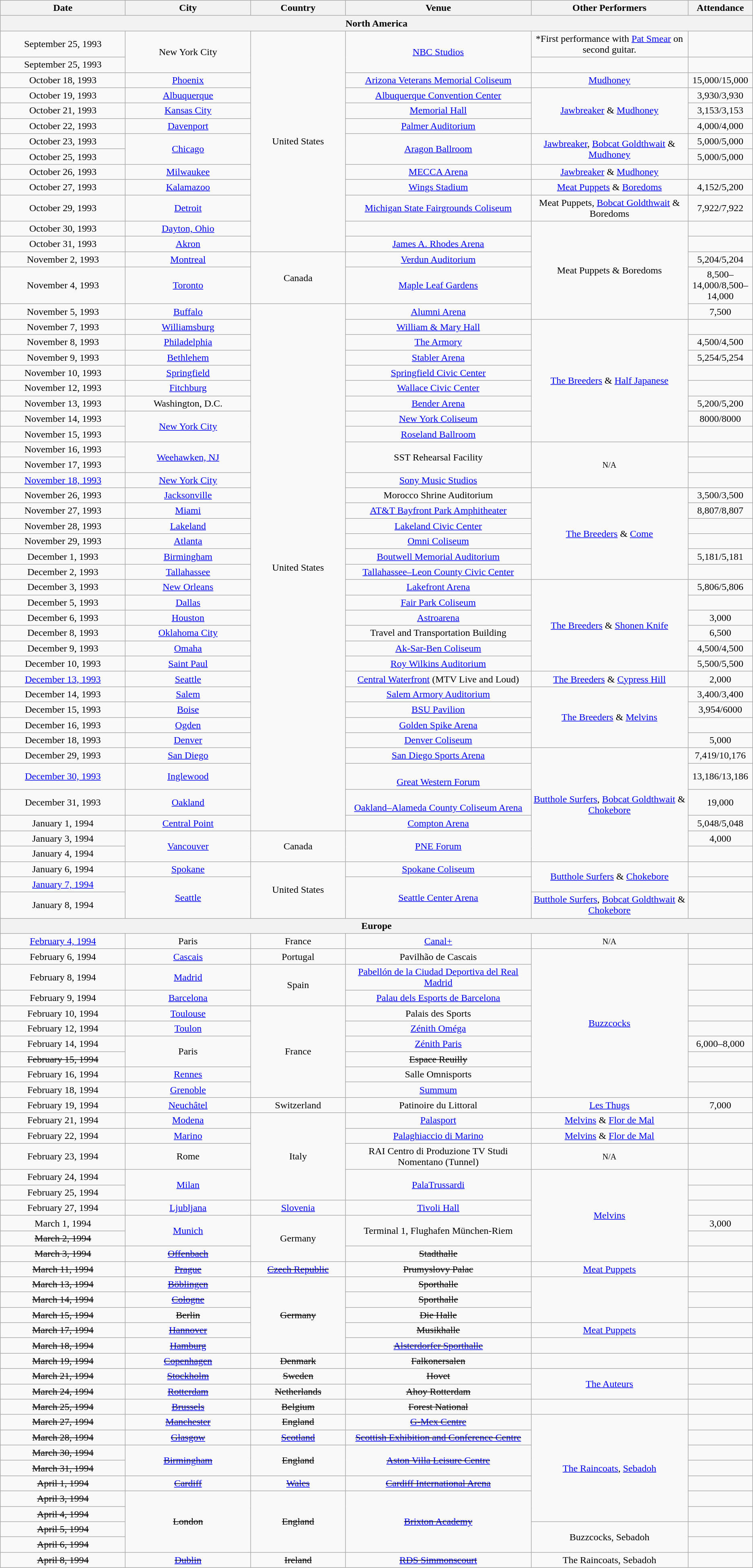<table class="wikitable" style="text-align:center;">
<tr>
<th style="width:200px;">Date</th>
<th style="width:200px;">City</th>
<th style="width:150px;">Country</th>
<th style="width:300px;">Venue</th>
<th>Other Performers</th>
<th style="width:100px;">Attendance</th>
</tr>
<tr>
<th colspan="6">North America</th>
</tr>
<tr>
<td>September 25, 1993</td>
<td rowspan="2">New York City</td>
<td rowspan="13">United States</td>
<td rowspan="2"><a href='#'>NBC Studios</a></td>
<td>*First performance with <a href='#'>Pat Smear</a> on second guitar.</td>
<td></td>
</tr>
<tr>
<td>September 25, 1993</td>
<td></td>
</tr>
<tr>
<td>October 18, 1993</td>
<td><a href='#'>Phoenix</a></td>
<td><a href='#'>Arizona Veterans Memorial Coliseum</a></td>
<td><a href='#'>Mudhoney</a></td>
<td>15,000/15,000</td>
</tr>
<tr>
<td>October 19, 1993</td>
<td><a href='#'>Albuquerque</a></td>
<td><a href='#'>Albuquerque Convention Center</a></td>
<td rowspan="3"><a href='#'>Jawbreaker</a> & <a href='#'>Mudhoney</a></td>
<td>3,930/3,930</td>
</tr>
<tr>
<td>October 21, 1993</td>
<td><a href='#'>Kansas City</a></td>
<td><a href='#'>Memorial Hall</a></td>
<td>3,153/3,153</td>
</tr>
<tr>
<td>October 22, 1993</td>
<td><a href='#'>Davenport</a></td>
<td><a href='#'>Palmer Auditorium</a></td>
<td>4,000/4,000</td>
</tr>
<tr>
<td>October 23, 1993</td>
<td rowspan="2"><a href='#'>Chicago</a></td>
<td rowspan="2"><a href='#'>Aragon Ballroom</a></td>
<td rowspan="2"><a href='#'>Jawbreaker</a>, <a href='#'>Bobcat Goldthwait</a> & <a href='#'>Mudhoney</a></td>
<td>5,000/5,000</td>
</tr>
<tr>
<td>October 25, 1993</td>
<td>5,000/5,000</td>
</tr>
<tr>
<td>October 26, 1993</td>
<td><a href='#'>Milwaukee</a></td>
<td><a href='#'>MECCA Arena</a></td>
<td><a href='#'>Jawbreaker</a> & <a href='#'>Mudhoney</a></td>
<td></td>
</tr>
<tr>
<td>October 27, 1993</td>
<td><a href='#'>Kalamazoo</a></td>
<td><a href='#'>Wings Stadium</a></td>
<td><a href='#'>Meat Puppets</a> & <a href='#'>Boredoms</a></td>
<td>4,152/5,200</td>
</tr>
<tr>
<td>October 29, 1993</td>
<td><a href='#'>Detroit</a></td>
<td><a href='#'>Michigan State Fairgrounds Coliseum</a></td>
<td>Meat Puppets, <a href='#'>Bobcat Goldthwait</a> & Boredoms</td>
<td>7,922/7,922</td>
</tr>
<tr>
<td>October 30, 1993</td>
<td><a href='#'>Dayton, Ohio</a></td>
<td></td>
<td rowspan="5">Meat Puppets & Boredoms</td>
<td></td>
</tr>
<tr>
<td>October 31, 1993</td>
<td><a href='#'>Akron</a></td>
<td><a href='#'>James A. Rhodes Arena</a></td>
<td></td>
</tr>
<tr>
<td>November 2, 1993</td>
<td><a href='#'>Montreal</a></td>
<td rowspan="2">Canada</td>
<td><a href='#'>Verdun Auditorium</a></td>
<td>5,204/5,204</td>
</tr>
<tr>
<td>November 4, 1993</td>
<td><a href='#'>Toronto</a></td>
<td><a href='#'>Maple Leaf Gardens</a></td>
<td>8,500–14,000/8,500–14,000</td>
</tr>
<tr>
<td>November 5, 1993</td>
<td><a href='#'>Buffalo</a></td>
<td rowspan="33">United States</td>
<td><a href='#'>Alumni Arena</a></td>
<td>7,500</td>
</tr>
<tr>
<td>November 7, 1993</td>
<td><a href='#'>Williamsburg</a></td>
<td><a href='#'>William & Mary Hall</a></td>
<td rowspan="8"><a href='#'>The Breeders</a> & <a href='#'>Half Japanese</a></td>
<td></td>
</tr>
<tr>
<td>November 8, 1993</td>
<td><a href='#'>Philadelphia</a></td>
<td><a href='#'>The Armory</a></td>
<td>4,500/4,500</td>
</tr>
<tr>
<td>November 9, 1993</td>
<td><a href='#'>Bethlehem</a></td>
<td><a href='#'>Stabler Arena</a></td>
<td>5,254/5,254</td>
</tr>
<tr>
<td>November 10, 1993</td>
<td><a href='#'>Springfield</a></td>
<td><a href='#'>Springfield Civic Center</a></td>
<td></td>
</tr>
<tr>
<td>November 12, 1993</td>
<td><a href='#'>Fitchburg</a></td>
<td><a href='#'>Wallace Civic Center</a></td>
<td></td>
</tr>
<tr>
<td>November 13, 1993</td>
<td>Washington, D.C.</td>
<td><a href='#'>Bender Arena</a></td>
<td>5,200/5,200</td>
</tr>
<tr>
<td>November 14, 1993</td>
<td rowspan="2"><a href='#'>New York City</a></td>
<td><a href='#'>New York Coliseum</a></td>
<td>8000/8000</td>
</tr>
<tr>
<td>November 15, 1993</td>
<td><a href='#'>Roseland Ballroom</a></td>
<td></td>
</tr>
<tr>
<td>November 16, 1993</td>
<td rowspan="2"><a href='#'>Weehawken, NJ</a></td>
<td rowspan="2">SST Rehearsal Facility</td>
<td rowspan="3"><small>N/A</small></td>
<td></td>
</tr>
<tr>
<td>November 17, 1993</td>
</tr>
<tr>
<td><a href='#'>November 18, 1993</a></td>
<td><a href='#'>New York City</a></td>
<td><a href='#'>Sony Music Studios</a></td>
<td></td>
</tr>
<tr>
<td>November 26, 1993</td>
<td><a href='#'>Jacksonville</a></td>
<td>Morocco Shrine Auditorium</td>
<td rowspan="6"><a href='#'>The Breeders</a> & <a href='#'>Come</a></td>
<td>3,500/3,500</td>
</tr>
<tr>
<td>November 27, 1993</td>
<td><a href='#'>Miami</a></td>
<td><a href='#'>AT&T Bayfront Park Amphitheater</a></td>
<td>8,807/8,807</td>
</tr>
<tr>
<td>November 28, 1993</td>
<td><a href='#'>Lakeland</a></td>
<td><a href='#'>Lakeland Civic Center</a></td>
<td></td>
</tr>
<tr>
<td>November 29, 1993</td>
<td><a href='#'>Atlanta</a></td>
<td><a href='#'>Omni Coliseum</a></td>
<td></td>
</tr>
<tr>
<td>December 1, 1993</td>
<td><a href='#'>Birmingham</a></td>
<td><a href='#'>Boutwell Memorial Auditorium</a></td>
<td>5,181/5,181</td>
</tr>
<tr>
<td>December 2, 1993</td>
<td><a href='#'>Tallahassee</a></td>
<td><a href='#'>Tallahassee–Leon County Civic Center</a></td>
<td></td>
</tr>
<tr>
<td>December 3, 1993</td>
<td><a href='#'>New Orleans</a></td>
<td><a href='#'>Lakefront Arena</a></td>
<td rowspan="6"><a href='#'>The Breeders</a> & <a href='#'>Shonen Knife</a></td>
<td>5,806/5,806</td>
</tr>
<tr>
<td>December 5, 1993</td>
<td><a href='#'>Dallas</a></td>
<td><a href='#'>Fair Park Coliseum</a></td>
<td></td>
</tr>
<tr>
<td>December 6, 1993</td>
<td><a href='#'>Houston</a></td>
<td><a href='#'>Astroarena</a></td>
<td>3,000</td>
</tr>
<tr>
<td>December 8, 1993</td>
<td><a href='#'>Oklahoma City</a></td>
<td>Travel and Transportation Building</td>
<td>6,500</td>
</tr>
<tr>
<td>December 9, 1993</td>
<td><a href='#'>Omaha</a></td>
<td><a href='#'>Ak-Sar-Ben Coliseum</a></td>
<td>4,500/4,500</td>
</tr>
<tr>
<td>December 10, 1993</td>
<td><a href='#'>Saint Paul</a></td>
<td><a href='#'>Roy Wilkins Auditorium</a></td>
<td>5,500/5,500</td>
</tr>
<tr>
<td><a href='#'>December 13, 1993</a></td>
<td><a href='#'>Seattle</a></td>
<td><a href='#'>Central Waterfront</a> (MTV Live and Loud)</td>
<td><a href='#'>The Breeders</a> & <a href='#'>Cypress Hill</a></td>
<td>2,000</td>
</tr>
<tr>
<td>December 14, 1993</td>
<td><a href='#'>Salem</a></td>
<td><a href='#'>Salem Armory Auditorium</a></td>
<td rowspan="4"><a href='#'>The Breeders</a> & <a href='#'>Melvins</a></td>
<td>3,400/3,400</td>
</tr>
<tr>
<td>December 15, 1993</td>
<td><a href='#'>Boise</a></td>
<td><a href='#'>BSU Pavilion</a></td>
<td>3,954/6000</td>
</tr>
<tr>
<td>December 16, 1993</td>
<td><a href='#'>Ogden</a></td>
<td><a href='#'>Golden Spike Arena</a></td>
<td></td>
</tr>
<tr>
<td>December 18, 1993</td>
<td><a href='#'>Denver</a></td>
<td><a href='#'>Denver Coliseum</a></td>
<td>5,000</td>
</tr>
<tr>
<td>December 29, 1993</td>
<td><a href='#'>San Diego</a></td>
<td><a href='#'>San Diego Sports Arena</a></td>
<td rowspan="6"><a href='#'>Butthole Surfers</a>, <a href='#'>Bobcat Goldthwait</a> & <a href='#'>Chokebore</a></td>
<td>7,419/10,176</td>
</tr>
<tr>
<td><a href='#'>December 30, 1993</a></td>
<td><a href='#'>Inglewood</a></td>
<td><br><a href='#'>Great Western Forum</a></td>
<td>13,186/13,186</td>
</tr>
<tr>
<td>December 31, 1993</td>
<td><a href='#'>Oakland</a></td>
<td><br><a href='#'>Oakland–Alameda County Coliseum Arena</a></td>
<td>19,000</td>
</tr>
<tr>
<td>January 1, 1994</td>
<td><a href='#'>Central Point</a></td>
<td><a href='#'>Compton Arena</a></td>
<td>5,048/5,048</td>
</tr>
<tr>
<td>January 3, 1994</td>
<td rowspan="2"><a href='#'>Vancouver</a></td>
<td rowspan="2">Canada</td>
<td rowspan="2"><a href='#'>PNE Forum</a></td>
<td>4,000</td>
</tr>
<tr>
<td>January 4, 1994</td>
<td></td>
</tr>
<tr>
<td>January 6, 1994</td>
<td><a href='#'>Spokane</a></td>
<td rowspan="3">United States</td>
<td><a href='#'>Spokane Coliseum</a></td>
<td rowspan="2"><a href='#'>Butthole Surfers</a> & <a href='#'>Chokebore</a></td>
<td></td>
</tr>
<tr>
<td><a href='#'>January 7, 1994</a></td>
<td rowspan="2"><a href='#'>Seattle</a></td>
<td rowspan="2"><a href='#'>Seattle Center Arena</a></td>
<td></td>
</tr>
<tr>
<td>January 8, 1994</td>
<td><a href='#'>Butthole Surfers</a>, <a href='#'>Bobcat Goldthwait</a> & <a href='#'>Chokebore</a></td>
<td></td>
</tr>
<tr>
<th colspan="6">Europe</th>
</tr>
<tr>
<td><a href='#'>February 4, 1994</a></td>
<td>Paris</td>
<td>France</td>
<td><a href='#'>Canal+</a></td>
<td><small>N/A</small></td>
<td></td>
</tr>
<tr>
<td>February 6, 1994</td>
<td><a href='#'>Cascais</a></td>
<td>Portugal</td>
<td>Pavilhão de Cascais</td>
<td rowspan="9"><a href='#'>Buzzcocks</a></td>
<td></td>
</tr>
<tr>
<td>February 8, 1994</td>
<td><a href='#'>Madrid</a></td>
<td rowspan="2">Spain</td>
<td><a href='#'>Pabellón de la Ciudad Deportiva del Real Madrid</a></td>
<td></td>
</tr>
<tr>
<td>February 9, 1994</td>
<td><a href='#'>Barcelona</a></td>
<td><a href='#'>Palau dels Esports de Barcelona</a></td>
<td></td>
</tr>
<tr>
<td>February 10, 1994</td>
<td><a href='#'>Toulouse</a></td>
<td rowspan="6">France</td>
<td>Palais des Sports</td>
<td></td>
</tr>
<tr>
<td>February 12, 1994</td>
<td><a href='#'>Toulon</a></td>
<td><a href='#'>Zénith Oméga</a></td>
<td></td>
</tr>
<tr>
<td>February 14, 1994</td>
<td rowspan="2">Paris</td>
<td><a href='#'>Zénith Paris</a></td>
<td>6,000–8,000</td>
</tr>
<tr>
<td><s>February 15, 1994</s></td>
<td><s>Espace Reuilly</s></td>
<td></td>
</tr>
<tr>
<td>February 16, 1994</td>
<td><a href='#'>Rennes</a></td>
<td>Salle Omnisports</td>
<td></td>
</tr>
<tr>
<td>February 18, 1994</td>
<td><a href='#'>Grenoble</a></td>
<td><a href='#'>Summum</a></td>
<td></td>
</tr>
<tr>
<td>February 19, 1994</td>
<td><a href='#'>Neuchâtel</a></td>
<td>Switzerland</td>
<td>Patinoire du Littoral</td>
<td><a href='#'>Les Thugs</a></td>
<td>7,000</td>
</tr>
<tr>
<td>February 21, 1994</td>
<td><a href='#'>Modena</a></td>
<td rowspan="5">Italy</td>
<td><a href='#'>Palasport</a></td>
<td><a href='#'>Melvins</a> & <a href='#'>Flor de Mal</a></td>
<td></td>
</tr>
<tr>
<td>February 22, 1994</td>
<td><a href='#'>Marino</a></td>
<td><a href='#'>Palaghiaccio di Marino</a></td>
<td><a href='#'>Melvins</a> & <a href='#'>Flor de Mal</a></td>
<td></td>
</tr>
<tr>
<td>February 23, 1994</td>
<td>Rome</td>
<td>RAI Centro di Produzione TV Studi Nomentano (Tunnel)</td>
<td><small>N/A</small></td>
<td></td>
</tr>
<tr>
<td>February 24, 1994</td>
<td rowspan="2"><a href='#'>Milan</a></td>
<td rowspan="2"><a href='#'>PalaTrussardi</a></td>
<td rowspan="6"><a href='#'>Melvins</a></td>
<td></td>
</tr>
<tr>
<td>February 25, 1994</td>
<td></td>
</tr>
<tr>
<td>February 27, 1994</td>
<td><a href='#'>Ljubljana</a></td>
<td><a href='#'>Slovenia</a></td>
<td><a href='#'>Tivoli Hall</a></td>
<td></td>
</tr>
<tr>
<td>March 1, 1994</td>
<td rowspan="2"><a href='#'>Munich</a></td>
<td rowspan="3">Germany</td>
<td rowspan="2">Terminal 1, Flughafen München-Riem</td>
<td>3,000</td>
</tr>
<tr>
<td><s>March 2, 1994</s></td>
<td></td>
</tr>
<tr>
<td><s>March 3, 1994</s></td>
<td><s><a href='#'>Offenbach</a></s></td>
<td><s>Stadthalle</s></td>
<td></td>
</tr>
<tr>
<td><s>March 11, 1994</s></td>
<td><s><a href='#'>Prague</a></s></td>
<td><s><a href='#'>Czech Republic</a></s></td>
<td><s>Prumyslovy Palac</s></td>
<td><a href='#'>Meat Puppets</a></td>
<td></td>
</tr>
<tr>
<td><s>March 13, 1994</s></td>
<td><s><a href='#'>Böblingen</a></s></td>
<td rowspan="5"><s>Germany</s></td>
<td><s>Sporthalle</s></td>
<td rowspan="3"></td>
<td></td>
</tr>
<tr>
<td><s>March 14, 1994</s></td>
<td><s><a href='#'>Cologne</a></s></td>
<td><s>Sporthalle</s></td>
<td></td>
</tr>
<tr>
<td><s>March 15, 1994</s></td>
<td><s>Berlin</s></td>
<td><s>Die Halle</s></td>
<td></td>
</tr>
<tr>
<td><s>March 17, 1994</s></td>
<td><s><a href='#'>Hannover</a></s></td>
<td><s>Musikhalle</s></td>
<td><a href='#'>Meat Puppets</a></td>
<td></td>
</tr>
<tr>
<td><s>March 18, 1994</s></td>
<td><s><a href='#'>Hamburg</a></s></td>
<td><s><a href='#'>Alsterdorfer Sporthalle</a></s></td>
<td></td>
<td></td>
</tr>
<tr>
<td><s>March 19, 1994</s></td>
<td><s><a href='#'>Copenhagen</a></s></td>
<td><s>Denmark</s></td>
<td><s>Falkonersalen</s></td>
<td></td>
<td></td>
</tr>
<tr>
<td><s>March 21, 1994</s></td>
<td><s><a href='#'>Stockholm</a></s></td>
<td><s>Sweden</s></td>
<td><s>Hovet</s></td>
<td rowspan="2"><a href='#'>The Auteurs</a></td>
<td></td>
</tr>
<tr>
<td><s>March 24, 1994</s></td>
<td><s><a href='#'>Rotterdam</a></s></td>
<td><s>Netherlands</s></td>
<td><s>Ahoy Rotterdam</s></td>
<td></td>
</tr>
<tr>
<td><s>March 25, 1994</s></td>
<td><s><a href='#'>Brussels</a></s></td>
<td><s>Belgium</s></td>
<td><s>Forest National</s></td>
<td></td>
<td></td>
</tr>
<tr>
<td><s>March 27, 1994</s></td>
<td><s><a href='#'>Manchester</a></s></td>
<td><s>England</s></td>
<td><s><a href='#'>G-Mex Centre</a></s></td>
<td rowspan="7"><a href='#'>The Raincoats</a>, <a href='#'>Sebadoh</a></td>
<td></td>
</tr>
<tr>
<td><s>March 28, 1994</s></td>
<td><s><a href='#'>Glasgow</a></s></td>
<td><s><a href='#'>Scotland</a></s></td>
<td><s><a href='#'>Scottish Exhibition and Conference Centre</a></s></td>
<td></td>
</tr>
<tr>
<td><s>March 30, 1994</s></td>
<td rowspan="2"><s><a href='#'>Birmingham</a></s></td>
<td rowspan="2"><s>England</s></td>
<td rowspan="2"><s><a href='#'>Aston Villa Leisure Centre</a></s></td>
<td></td>
</tr>
<tr>
<td><s>March 31, 1994</s></td>
<td></td>
</tr>
<tr>
<td><s>April 1, 1994</s></td>
<td><s><a href='#'>Cardiff</a></s></td>
<td><s><a href='#'>Wales</a></s></td>
<td><s><a href='#'>Cardiff International Arena</a></s></td>
<td></td>
</tr>
<tr>
<td><s>April 3, 1994</s></td>
<td rowspan="4"><s>London</s></td>
<td rowspan="4"><s>England</s></td>
<td rowspan="4"><s><a href='#'>Brixton Academy</a></s></td>
<td></td>
</tr>
<tr>
<td><s>April 4, 1994</s></td>
<td></td>
</tr>
<tr>
<td><s>April 5, 1994</s></td>
<td rowspan="2">Buzzcocks, Sebadoh</td>
<td></td>
</tr>
<tr>
<td><s>April 6, 1994</s></td>
<td></td>
</tr>
<tr>
<td><s>April 8, 1994</s></td>
<td><s><a href='#'>Dublin</a></s></td>
<td><s>Ireland</s></td>
<td><s><a href='#'>RDS Simmonscourt</a></s></td>
<td>The Raincoats, Sebadoh</td>
<td></td>
</tr>
</table>
